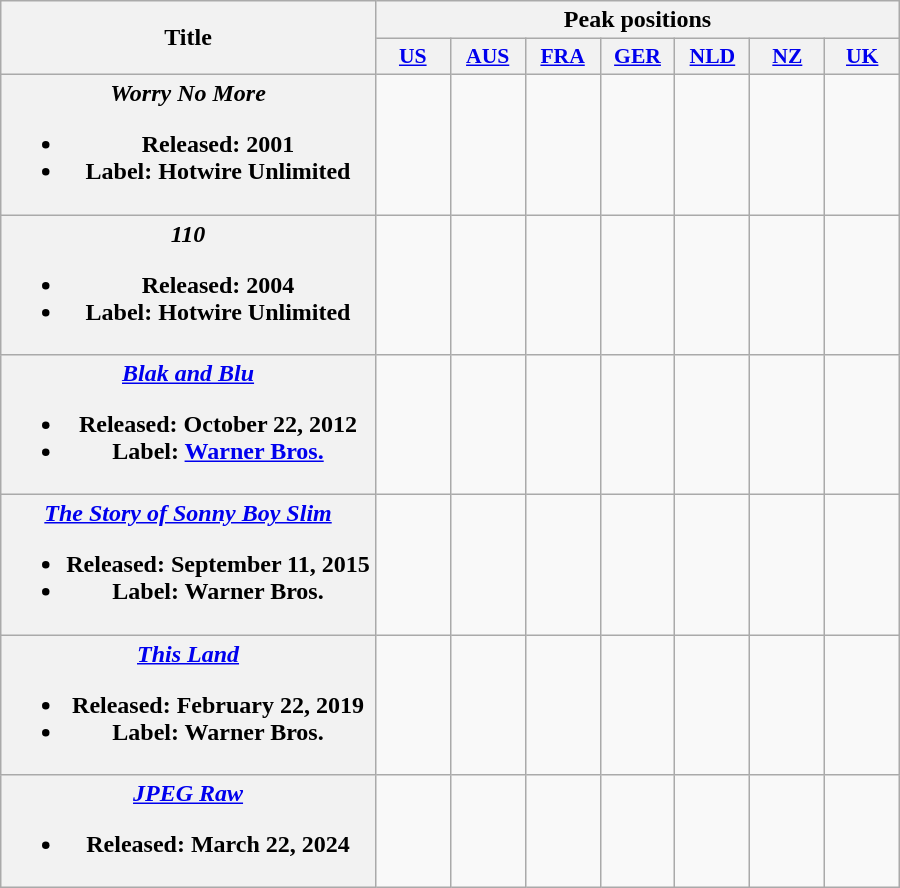<table class="wikitable plainrowheaders">
<tr>
<th scope="col" rowspan="2">Title</th>
<th scope="col" colspan="7">Peak positions</th>
</tr>
<tr>
<th scope="col" style="width:3em;font-size:90%;"><a href='#'>US</a><br></th>
<th scope="col" style="width:3em;font-size:90%;"><a href='#'>AUS</a><br></th>
<th scope="col" style="width:3em;font-size:90%;"><a href='#'>FRA</a><br></th>
<th scope="col" style="width:3em;font-size:90%;"><a href='#'>GER</a><br></th>
<th scope="col" style="width:3em;font-size:90%;"><a href='#'>NLD</a><br></th>
<th scope="col" style="width:3em;font-size:90%;"><a href='#'>NZ</a><br></th>
<th scope="col" style="width:3em;font-size:90%;"><a href='#'>UK</a><br></th>
</tr>
<tr>
<th scope="row"><em>Worry No More</em><br><ul><li>Released: 2001</li><li>Label: Hotwire Unlimited</li></ul></th>
<td></td>
<td></td>
<td></td>
<td></td>
<td></td>
<td></td>
<td></td>
</tr>
<tr>
<th scope="row"><em>110</em><br><ul><li>Released: 2004</li><li>Label: Hotwire Unlimited</li></ul></th>
<td></td>
<td></td>
<td></td>
<td></td>
<td></td>
<td></td>
<td></td>
</tr>
<tr>
<th scope="row"><em><a href='#'>Blak and Blu</a></em><br><ul><li>Released: October 22, 2012</li><li>Label: <a href='#'>Warner Bros.</a></li></ul></th>
<td></td>
<td></td>
<td></td>
<td></td>
<td></td>
<td></td>
<td></td>
</tr>
<tr>
<th scope="row"><em><a href='#'>The Story of Sonny Boy Slim</a></em><br><ul><li>Released: September 11, 2015</li><li>Label: Warner Bros.</li></ul></th>
<td></td>
<td></td>
<td></td>
<td></td>
<td></td>
<td></td>
<td></td>
</tr>
<tr>
<th scope="row"><em><a href='#'>This Land</a></em><br><ul><li>Released: February 22, 2019</li><li>Label: Warner Bros.</li></ul></th>
<td></td>
<td></td>
<td></td>
<td></td>
<td></td>
<td></td>
<td></td>
</tr>
<tr>
<th scope="row"><em><a href='#'>JPEG Raw</a></em><br><ul><li>Released: March 22, 2024</li></ul></th>
<td></td>
<td></td>
<td></td>
<td></td>
<td></td>
<td></td>
<td></td>
</tr>
</table>
